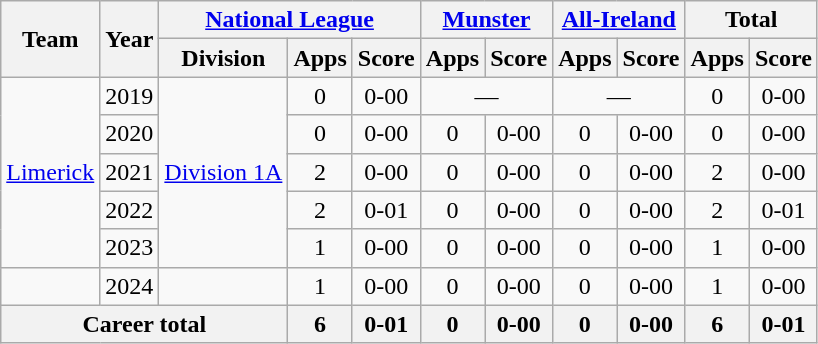<table class="wikitable" style="text-align:center">
<tr>
<th rowspan="2">Team</th>
<th rowspan="2">Year</th>
<th colspan="3"><a href='#'>National League</a></th>
<th colspan="2"><a href='#'>Munster</a></th>
<th colspan="2"><a href='#'>All-Ireland</a></th>
<th colspan="2">Total</th>
</tr>
<tr>
<th>Division</th>
<th>Apps</th>
<th>Score</th>
<th>Apps</th>
<th>Score</th>
<th>Apps</th>
<th>Score</th>
<th>Apps</th>
<th>Score</th>
</tr>
<tr>
<td rowspan="5"><a href='#'>Limerick</a></td>
<td>2019</td>
<td rowspan="5"><a href='#'>Division 1A</a></td>
<td>0</td>
<td>0-00</td>
<td colspan=2>—</td>
<td colspan=2>—</td>
<td>0</td>
<td>0-00</td>
</tr>
<tr>
<td>2020</td>
<td>0</td>
<td>0-00</td>
<td>0</td>
<td>0-00</td>
<td>0</td>
<td>0-00</td>
<td>0</td>
<td>0-00</td>
</tr>
<tr>
<td>2021</td>
<td>2</td>
<td>0-00</td>
<td>0</td>
<td>0-00</td>
<td>0</td>
<td>0-00</td>
<td>2</td>
<td>0-00</td>
</tr>
<tr>
<td>2022</td>
<td>2</td>
<td>0-01</td>
<td>0</td>
<td>0-00</td>
<td>0</td>
<td>0-00</td>
<td>2</td>
<td>0-01</td>
</tr>
<tr>
<td>2023</td>
<td>1</td>
<td>0-00</td>
<td>0</td>
<td>0-00</td>
<td>0</td>
<td>0-00</td>
<td>1</td>
<td>0-00</td>
</tr>
<tr>
<td></td>
<td>2024</td>
<td></td>
<td>1</td>
<td>0-00</td>
<td>0</td>
<td>0-00</td>
<td>0</td>
<td>0-00</td>
<td>1</td>
<td>0-00</td>
</tr>
<tr>
<th colspan="3">Career total</th>
<th>6</th>
<th>0-01</th>
<th>0</th>
<th>0-00</th>
<th>0</th>
<th>0-00</th>
<th>6</th>
<th>0-01</th>
</tr>
</table>
